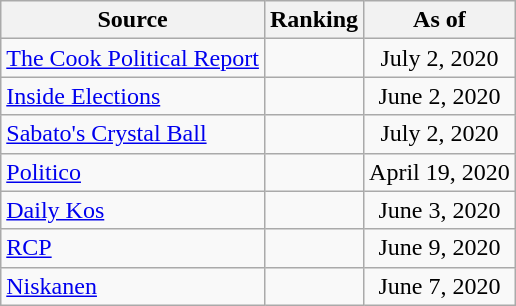<table class="wikitable" style="text-align:center">
<tr>
<th>Source</th>
<th>Ranking</th>
<th>As of</th>
</tr>
<tr>
<td align=left><a href='#'>The Cook Political Report</a></td>
<td></td>
<td>July 2, 2020</td>
</tr>
<tr>
<td align=left><a href='#'>Inside Elections</a></td>
<td></td>
<td>June 2, 2020</td>
</tr>
<tr>
<td align=left><a href='#'>Sabato's Crystal Ball</a></td>
<td></td>
<td>July 2, 2020</td>
</tr>
<tr>
<td align="left"><a href='#'>Politico</a></td>
<td></td>
<td>April 19, 2020</td>
</tr>
<tr>
<td align="left"><a href='#'>Daily Kos</a></td>
<td></td>
<td>June 3, 2020</td>
</tr>
<tr>
<td align="left"><a href='#'>RCP</a></td>
<td></td>
<td>June 9, 2020</td>
</tr>
<tr>
<td align="left"><a href='#'>Niskanen</a></td>
<td></td>
<td>June 7, 2020</td>
</tr>
</table>
